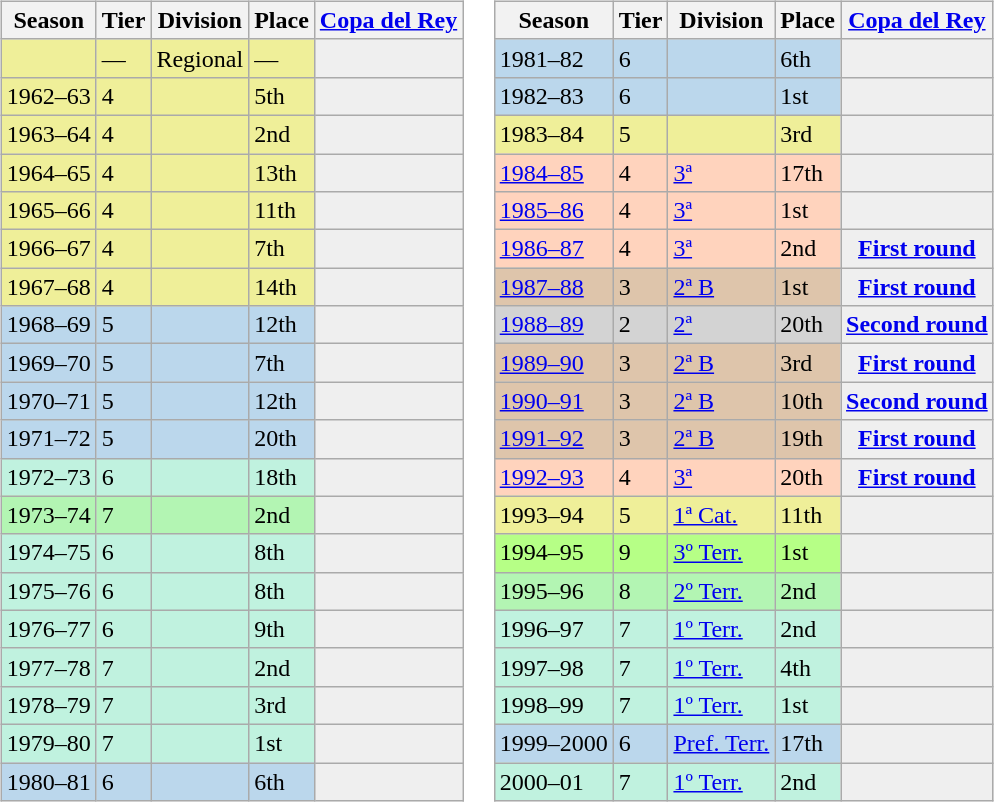<table>
<tr>
<td valign="top" width=0%><br><table class="wikitable">
<tr style="background:#f0f6fa;">
<th>Season</th>
<th>Tier</th>
<th>Division</th>
<th>Place</th>
<th><a href='#'>Copa del Rey</a></th>
</tr>
<tr>
<td style="background:#EFEF99;"></td>
<td style="background:#EFEF99;">—</td>
<td style="background:#EFEF99;">Regional</td>
<td style="background:#EFEF99;">—</td>
<th style="background:#efefef;"></th>
</tr>
<tr>
<td style="background:#EFEF99;">1962–63</td>
<td style="background:#EFEF99;">4</td>
<td style="background:#EFEF99;"></td>
<td style="background:#EFEF99;">5th</td>
<th style="background:#efefef;"></th>
</tr>
<tr>
<td style="background:#EFEF99;">1963–64</td>
<td style="background:#EFEF99;">4</td>
<td style="background:#EFEF99;"></td>
<td style="background:#EFEF99;">2nd</td>
<th style="background:#efefef;"></th>
</tr>
<tr>
<td style="background:#EFEF99;">1964–65</td>
<td style="background:#EFEF99;">4</td>
<td style="background:#EFEF99;"></td>
<td style="background:#EFEF99;">13th</td>
<th style="background:#efefef;"></th>
</tr>
<tr>
<td style="background:#EFEF99;">1965–66</td>
<td style="background:#EFEF99;">4</td>
<td style="background:#EFEF99;"></td>
<td style="background:#EFEF99;">11th</td>
<th style="background:#efefef;"></th>
</tr>
<tr>
<td style="background:#EFEF99;">1966–67</td>
<td style="background:#EFEF99;">4</td>
<td style="background:#EFEF99;"></td>
<td style="background:#EFEF99;">7th</td>
<th style="background:#efefef;"></th>
</tr>
<tr>
<td style="background:#EFEF99;">1967–68</td>
<td style="background:#EFEF99;">4</td>
<td style="background:#EFEF99;"></td>
<td style="background:#EFEF99;">14th</td>
<th style="background:#efefef;"></th>
</tr>
<tr>
<td style="background:#BBD7EC;">1968–69</td>
<td style="background:#BBD7EC;">5</td>
<td style="background:#BBD7EC;"></td>
<td style="background:#BBD7EC;">12th</td>
<th style="background:#efefef;"></th>
</tr>
<tr>
<td style="background:#BBD7EC;">1969–70</td>
<td style="background:#BBD7EC;">5</td>
<td style="background:#BBD7EC;"></td>
<td style="background:#BBD7EC;">7th</td>
<th style="background:#efefef;"></th>
</tr>
<tr>
<td style="background:#BBD7EC;">1970–71</td>
<td style="background:#BBD7EC;">5</td>
<td style="background:#BBD7EC;"></td>
<td style="background:#BBD7EC;">12th</td>
<th style="background:#efefef;"></th>
</tr>
<tr>
<td style="background:#BBD7EC;">1971–72</td>
<td style="background:#BBD7EC;">5</td>
<td style="background:#BBD7EC;"></td>
<td style="background:#BBD7EC;">20th</td>
<th style="background:#efefef;"></th>
</tr>
<tr>
<td style="background:#C0F2DF;">1972–73</td>
<td style="background:#C0F2DF;">6</td>
<td style="background:#C0F2DF;"></td>
<td style="background:#C0F2DF;">18th</td>
<th style="background:#efefef;"></th>
</tr>
<tr>
<td style="background:#B3F5B3;">1973–74</td>
<td style="background:#B3F5B3;">7</td>
<td style="background:#B3F5B3;"></td>
<td style="background:#B3F5B3;">2nd</td>
<th style="background:#efefef;"></th>
</tr>
<tr>
<td style="background:#C0F2DF;">1974–75</td>
<td style="background:#C0F2DF;">6</td>
<td style="background:#C0F2DF;"></td>
<td style="background:#C0F2DF;">8th</td>
<th style="background:#efefef;"></th>
</tr>
<tr>
<td style="background:#C0F2DF;">1975–76</td>
<td style="background:#C0F2DF;">6</td>
<td style="background:#C0F2DF;"></td>
<td style="background:#C0F2DF;">8th</td>
<th style="background:#efefef;"></th>
</tr>
<tr>
<td style="background:#C0F2DF;">1976–77</td>
<td style="background:#C0F2DF;">6</td>
<td style="background:#C0F2DF;"></td>
<td style="background:#C0F2DF;">9th</td>
<th style="background:#efefef;"></th>
</tr>
<tr>
<td style="background:#C0F2DF;">1977–78</td>
<td style="background:#C0F2DF;">7</td>
<td style="background:#C0F2DF;"></td>
<td style="background:#C0F2DF;">2nd</td>
<th style="background:#efefef;"></th>
</tr>
<tr>
<td style="background:#C0F2DF;">1978–79</td>
<td style="background:#C0F2DF;">7</td>
<td style="background:#C0F2DF;"></td>
<td style="background:#C0F2DF;">3rd</td>
<th style="background:#efefef;"></th>
</tr>
<tr>
<td style="background:#C0F2DF;">1979–80</td>
<td style="background:#C0F2DF;">7</td>
<td style="background:#C0F2DF;"></td>
<td style="background:#C0F2DF;">1st</td>
<th style="background:#efefef;"></th>
</tr>
<tr>
<td style="background:#BBD7EC;">1980–81</td>
<td style="background:#BBD7EC;">6</td>
<td style="background:#BBD7EC;"></td>
<td style="background:#BBD7EC;">6th</td>
<th style="background:#efefef;"></th>
</tr>
</table>
</td>
<td valign="top" width=0%><br><table class="wikitable">
<tr style="background:#f0f6fa;">
<th>Season</th>
<th>Tier</th>
<th>Division</th>
<th>Place</th>
<th><a href='#'>Copa del Rey</a></th>
</tr>
<tr>
<td style="background:#BBD7EC;">1981–82</td>
<td style="background:#BBD7EC;">6</td>
<td style="background:#BBD7EC;"></td>
<td style="background:#BBD7EC;">6th</td>
<th style="background:#efefef;"></th>
</tr>
<tr>
<td style="background:#BBD7EC;">1982–83</td>
<td style="background:#BBD7EC;">6</td>
<td style="background:#BBD7EC;"></td>
<td style="background:#BBD7EC;">1st</td>
<th style="background:#efefef;"></th>
</tr>
<tr>
<td style="background:#EFEF99;">1983–84</td>
<td style="background:#EFEF99;">5</td>
<td style="background:#EFEF99;"></td>
<td style="background:#EFEF99;">3rd</td>
<th style="background:#efefef;"></th>
</tr>
<tr>
<td style="background:#FFD3BD;"><a href='#'>1984–85</a></td>
<td style="background:#FFD3BD;">4</td>
<td style="background:#FFD3BD;"><a href='#'>3ª</a></td>
<td style="background:#FFD3BD;">17th</td>
<th style="background:#efefef;"></th>
</tr>
<tr>
<td style="background:#FFD3BD;"><a href='#'>1985–86</a></td>
<td style="background:#FFD3BD;">4</td>
<td style="background:#FFD3BD;"><a href='#'>3ª</a></td>
<td style="background:#FFD3BD;">1st</td>
<th style="background:#efefef;"></th>
</tr>
<tr>
<td style="background:#FFD3BD;"><a href='#'>1986–87</a></td>
<td style="background:#FFD3BD;">4</td>
<td style="background:#FFD3BD;"><a href='#'>3ª</a></td>
<td style="background:#FFD3BD;">2nd</td>
<th style="background:#efefef;"><a href='#'>First round</a></th>
</tr>
<tr>
<td style="background:#DEC5AB;"><a href='#'>1987–88</a></td>
<td style="background:#DEC5AB;">3</td>
<td style="background:#DEC5AB;"><a href='#'>2ª B</a></td>
<td style="background:#DEC5AB;">1st</td>
<th style="background:#efefef;"><a href='#'>First round</a></th>
</tr>
<tr>
<td style="background:#D3D3D3;"><a href='#'>1988–89</a></td>
<td style="background:#D3D3D3;">2</td>
<td style="background:#D3D3D3;"><a href='#'>2ª</a></td>
<td style="background:#D3D3D3;">20th</td>
<th style="background:#efefef;"><a href='#'>Second round</a></th>
</tr>
<tr>
<td style="background:#DEC5AB;"><a href='#'>1989–90</a></td>
<td style="background:#DEC5AB;">3</td>
<td style="background:#DEC5AB;"><a href='#'>2ª B</a></td>
<td style="background:#DEC5AB;">3rd</td>
<th style="background:#efefef;"><a href='#'>First round</a></th>
</tr>
<tr>
<td style="background:#DEC5AB;"><a href='#'>1990–91</a></td>
<td style="background:#DEC5AB;">3</td>
<td style="background:#DEC5AB;"><a href='#'>2ª B</a></td>
<td style="background:#DEC5AB;">10th</td>
<th style="background:#efefef;"><a href='#'>Second round</a></th>
</tr>
<tr>
<td style="background:#DEC5AB;"><a href='#'>1991–92</a></td>
<td style="background:#DEC5AB;">3</td>
<td style="background:#DEC5AB;"><a href='#'>2ª B</a></td>
<td style="background:#DEC5AB;">19th</td>
<th style="background:#efefef;"><a href='#'>First round</a></th>
</tr>
<tr>
<td style="background:#FFD3BD;"><a href='#'>1992–93</a></td>
<td style="background:#FFD3BD;">4</td>
<td style="background:#FFD3BD;"><a href='#'>3ª</a></td>
<td style="background:#FFD3BD;">20th</td>
<th style="background:#efefef;"><a href='#'>First round</a></th>
</tr>
<tr>
<td style="background:#EFEF99;">1993–94</td>
<td style="background:#EFEF99;">5</td>
<td style="background:#EFEF99;"><a href='#'>1ª Cat.</a></td>
<td style="background:#EFEF99;">11th</td>
<th style="background:#efefef;"></th>
</tr>
<tr>
<td style="background:#B6FF86;">1994–95</td>
<td style="background:#B6FF86;">9</td>
<td style="background:#B6FF86;"><a href='#'>3º Terr.</a></td>
<td style="background:#B6FF86;">1st</td>
<th style="background:#efefef;"></th>
</tr>
<tr>
<td style="background:#B3F5B3;">1995–96</td>
<td style="background:#B3F5B3;">8</td>
<td style="background:#B3F5B3;"><a href='#'>2º Terr.</a></td>
<td style="background:#B3F5B3;">2nd</td>
<th style="background:#efefef;"></th>
</tr>
<tr>
<td style="background:#C0F2DF;">1996–97</td>
<td style="background:#C0F2DF;">7</td>
<td style="background:#C0F2DF;"><a href='#'>1º Terr.</a></td>
<td style="background:#C0F2DF;">2nd</td>
<th style="background:#efefef;"></th>
</tr>
<tr>
<td style="background:#C0F2DF;">1997–98</td>
<td style="background:#C0F2DF;">7</td>
<td style="background:#C0F2DF;"><a href='#'>1º Terr.</a></td>
<td style="background:#C0F2DF;">4th</td>
<th style="background:#efefef;"></th>
</tr>
<tr>
<td style="background:#C0F2DF;">1998–99</td>
<td style="background:#C0F2DF;">7</td>
<td style="background:#C0F2DF;"><a href='#'>1º Terr.</a></td>
<td style="background:#C0F2DF;">1st</td>
<th style="background:#efefef;"></th>
</tr>
<tr>
<td style="background:#BBD7EC;">1999–2000</td>
<td style="background:#BBD7EC;">6</td>
<td style="background:#BBD7EC;"><a href='#'>Pref. Terr.</a></td>
<td style="background:#BBD7EC;">17th</td>
<th style="background:#efefef;"></th>
</tr>
<tr>
<td style="background:#C0F2DF;">2000–01</td>
<td style="background:#C0F2DF;">7</td>
<td style="background:#C0F2DF;"><a href='#'>1º Terr.</a></td>
<td style="background:#C0F2DF;">2nd</td>
<th style="background:#efefef;"></th>
</tr>
</table>
</td>
</tr>
</table>
